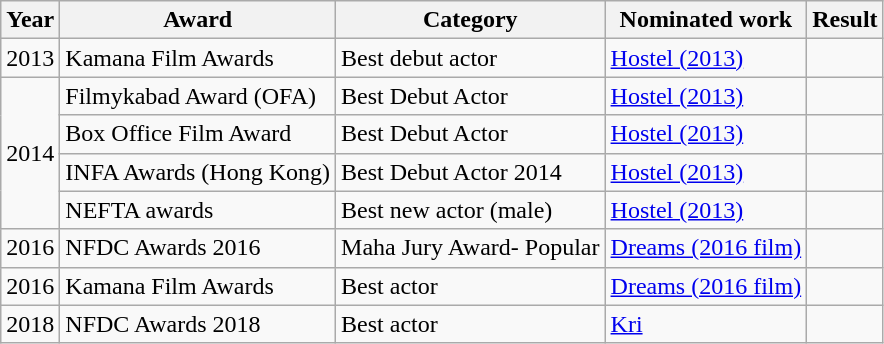<table class="wikitable">
<tr>
<th>Year</th>
<th>Award</th>
<th>Category</th>
<th>Nominated work</th>
<th>Result</th>
</tr>
<tr>
<td>2013</td>
<td>Kamana Film Awards</td>
<td>Best debut actor</td>
<td><a href='#'>Hostel (2013)</a></td>
<td></td>
</tr>
<tr>
<td rowspan="4" style="text-align:center;">2014</td>
<td>Filmykabad Award (OFA)</td>
<td>Best Debut Actor</td>
<td><a href='#'>Hostel (2013)</a></td>
<td></td>
</tr>
<tr>
<td>Box Office Film Award</td>
<td>Best Debut Actor</td>
<td><a href='#'>Hostel (2013)</a></td>
<td></td>
</tr>
<tr>
<td>INFA Awards (Hong Kong)</td>
<td>Best Debut Actor 2014</td>
<td><a href='#'>Hostel (2013)</a></td>
<td></td>
</tr>
<tr>
<td>NEFTA awards</td>
<td>Best new actor (male)</td>
<td><a href='#'>Hostel (2013)</a></td>
<td></td>
</tr>
<tr>
<td>2016</td>
<td>NFDC Awards 2016</td>
<td>Maha Jury Award- Popular</td>
<td><a href='#'>Dreams (2016 film)</a></td>
<td></td>
</tr>
<tr>
<td>2016</td>
<td>Kamana Film Awards</td>
<td>Best actor</td>
<td><a href='#'>Dreams (2016 film)</a></td>
<td></td>
</tr>
<tr>
<td>2018</td>
<td>NFDC Awards 2018</td>
<td>Best actor</td>
<td><a href='#'>Kri</a></td>
<td></td>
</tr>
</table>
